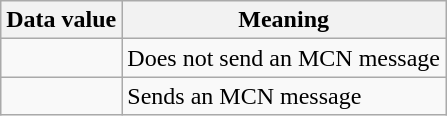<table class="wikitable" style="margin:1.5em 1em 1.5em 2em;">
<tr>
<th>Data value</th>
<th>Meaning</th>
</tr>
<tr>
<td></td>
<td>Does not send an MCN message</td>
</tr>
<tr>
<td></td>
<td>Sends an MCN message</td>
</tr>
</table>
